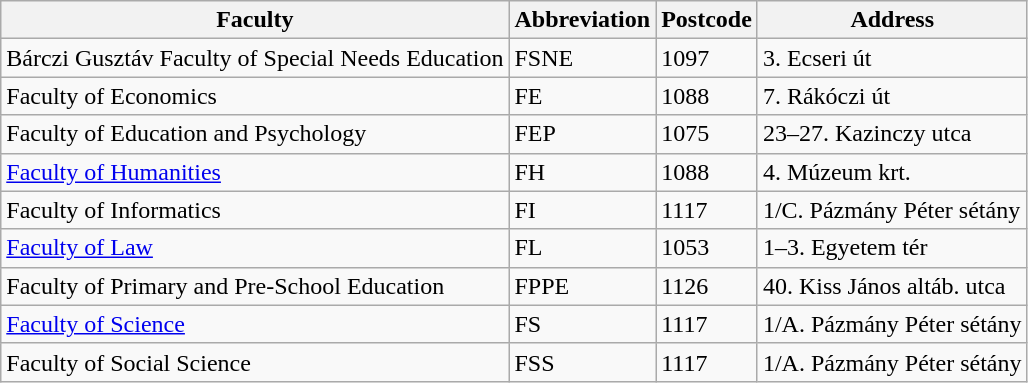<table class="wikitable">
<tr>
<th>Faculty</th>
<th>Abbreviation</th>
<th>Postcode</th>
<th>Address</th>
</tr>
<tr>
<td>Bárczi Gusztáv Faculty of Special Needs Education</td>
<td>FSNE</td>
<td>1097</td>
<td>3. Ecseri út</td>
</tr>
<tr>
<td>Faculty of Economics</td>
<td>FE</td>
<td>1088</td>
<td>7. Rákóczi út</td>
</tr>
<tr>
<td>Faculty of Education and Psychology</td>
<td>FEP</td>
<td>1075</td>
<td>23–27. Kazinczy utca</td>
</tr>
<tr>
<td><a href='#'>Faculty of Humanities</a></td>
<td>FH</td>
<td>1088</td>
<td>4. Múzeum krt.</td>
</tr>
<tr>
<td>Faculty of Informatics</td>
<td>FI</td>
<td>1117</td>
<td>1/C. Pázmány Péter sétány</td>
</tr>
<tr>
<td><a href='#'>Faculty of Law</a></td>
<td>FL</td>
<td>1053</td>
<td>1–3. Egyetem tér</td>
</tr>
<tr>
<td>Faculty of Primary and Pre-School Education</td>
<td>FPPE</td>
<td>1126</td>
<td>40. Kiss János altáb. utca</td>
</tr>
<tr>
<td><a href='#'>Faculty of Science</a></td>
<td>FS</td>
<td>1117</td>
<td>1/A. Pázmány Péter sétány</td>
</tr>
<tr>
<td>Faculty of Social Science</td>
<td>FSS</td>
<td>1117</td>
<td>1/A. Pázmány Péter sétány</td>
</tr>
</table>
